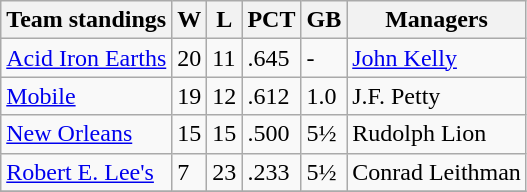<table class="wikitable">
<tr>
<th>Team standings</th>
<th>W</th>
<th>L</th>
<th>PCT</th>
<th>GB</th>
<th>Managers</th>
</tr>
<tr>
<td><a href='#'>Acid Iron Earths</a></td>
<td>20</td>
<td>11</td>
<td>.645</td>
<td>-</td>
<td><a href='#'>John Kelly</a></td>
</tr>
<tr>
<td><a href='#'>Mobile</a></td>
<td>19</td>
<td>12</td>
<td>.612</td>
<td>1.0</td>
<td>J.F. Petty</td>
</tr>
<tr>
<td><a href='#'>New Orleans</a></td>
<td>15</td>
<td>15</td>
<td>.500</td>
<td>5½</td>
<td>Rudolph Lion</td>
</tr>
<tr>
<td><a href='#'>Robert E. Lee's</a></td>
<td>7</td>
<td>23</td>
<td>.233</td>
<td>5½</td>
<td>Conrad Leithman</td>
</tr>
<tr>
</tr>
</table>
